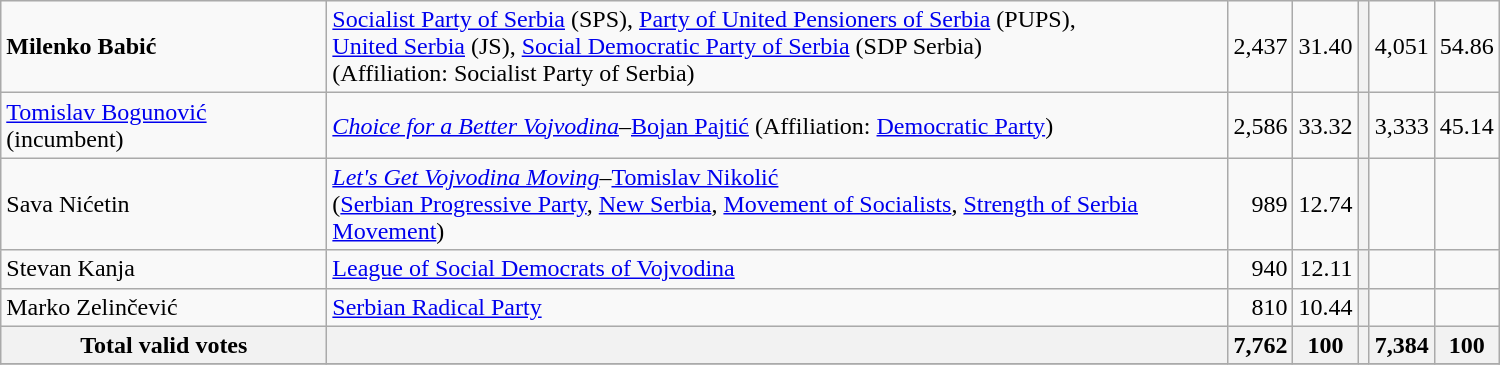<table style="width:1000px;" class="wikitable">
<tr>
<td align="left"><strong>Milenko Babić</strong></td>
<td align="left"><a href='#'>Socialist Party of Serbia</a> (SPS), <a href='#'>Party of United Pensioners of Serbia</a> (PUPS),<br><a href='#'>United Serbia</a> (JS), <a href='#'>Social Democratic Party of Serbia</a> (SDP Serbia)<br>(Affiliation: Socialist Party of Serbia)</td>
<td align="right">2,437</td>
<td align="right">31.40</td>
<th align="left"></th>
<td align="right">4,051</td>
<td align="right">54.86</td>
</tr>
<tr>
<td align="left"><a href='#'>Tomislav Bogunović</a> (incumbent)</td>
<td align="left"><em><a href='#'>Choice for a Better Vojvodina</a></em>–<a href='#'>Bojan Pajtić</a> (Affiliation: <a href='#'>Democratic Party</a>)</td>
<td align="right">2,586</td>
<td align="right">33.32</td>
<th align="left"></th>
<td align="right">3,333</td>
<td align="right">45.14</td>
</tr>
<tr>
<td align="left">Sava Nićetin</td>
<td align="left"><em><a href='#'>Let's Get Vojvodina Moving</a></em>–<a href='#'>Tomislav Nikolić</a><br>(<a href='#'>Serbian Progressive Party</a>, <a href='#'>New Serbia</a>, <a href='#'>Movement of Socialists</a>, <a href='#'>Strength of Serbia Movement</a>)</td>
<td align="right">989</td>
<td align="right">12.74</td>
<th align="left"></th>
<td align="right"></td>
<td align="right"></td>
</tr>
<tr>
<td align="left">Stevan Kanja</td>
<td align="left"><a href='#'>League of Social Democrats of Vojvodina</a></td>
<td align="right">940</td>
<td align="right">12.11</td>
<th align="left"></th>
<td align="right"></td>
<td align="right"></td>
</tr>
<tr>
<td align="left">Marko Zelinčević</td>
<td align="left"><a href='#'>Serbian Radical Party</a></td>
<td align="right">810</td>
<td align="right">10.44</td>
<th align="left"></th>
<td align="right"></td>
<td align="right"></td>
</tr>
<tr>
<th align="left">Total valid votes</th>
<th align="left"></th>
<th align="right">7,762</th>
<th align="right">100</th>
<th align="left"></th>
<th align="right">7,384</th>
<th align="right">100</th>
</tr>
<tr>
</tr>
</table>
